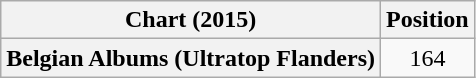<table class="wikitable plainrowheaders" style="text-align:center">
<tr>
<th scope="col">Chart (2015)</th>
<th scope="col">Position</th>
</tr>
<tr>
<th scope="row">Belgian Albums (Ultratop Flanders)</th>
<td>164</td>
</tr>
</table>
